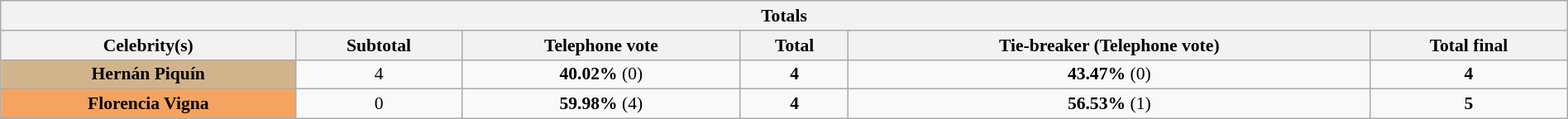<table class="wikitable collapsible collapsed" style="font-size:90%; text-align: center; width: 100%;">
<tr>
<th colspan="11" style="with: 95%;" align=center>Totals</th>
</tr>
<tr>
<th>Celebrity(s)</th>
<th>Subtotal</th>
<th>Telephone vote</th>
<th>Total</th>
<th>Tie-breaker (Telephone vote)</th>
<th>Total final</th>
</tr>
<tr>
<td bgcolor="tan"><strong>Hernán Piquín</strong></td>
<td>4</td>
<td><strong>40.02%</strong> (0)</td>
<td><strong>4</strong></td>
<td><strong>43.47%</strong> (0)</td>
<td><strong>4</strong></td>
</tr>
<tr>
<td bgcolor="sandybrown"><strong>Florencia Vigna</strong></td>
<td>0</td>
<td><strong>59.98%</strong> (4)</td>
<td><strong>4</strong></td>
<td><strong>56.53%</strong> (1)</td>
<td><strong>5</strong></td>
</tr>
</table>
